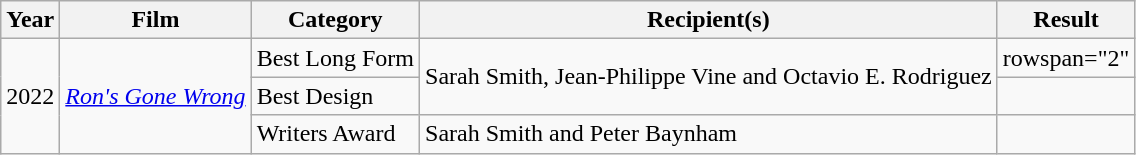<table class="wikitable sortable">
<tr>
<th>Year</th>
<th>Film</th>
<th>Category</th>
<th>Recipient(s)</th>
<th>Result</th>
</tr>
<tr>
<td rowspan="3">2022</td>
<td rowspan="3"><em><a href='#'>Ron's Gone Wrong</a></em></td>
<td>Best Long Form</td>
<td rowspan=2>Sarah Smith, Jean-Philippe Vine and Octavio E. Rodriguez</td>
<td>rowspan="2"</td>
</tr>
<tr>
<td>Best Design</td>
</tr>
<tr>
<td>Writers Award</td>
<td>Sarah Smith and Peter Baynham</td>
<td></td>
</tr>
</table>
